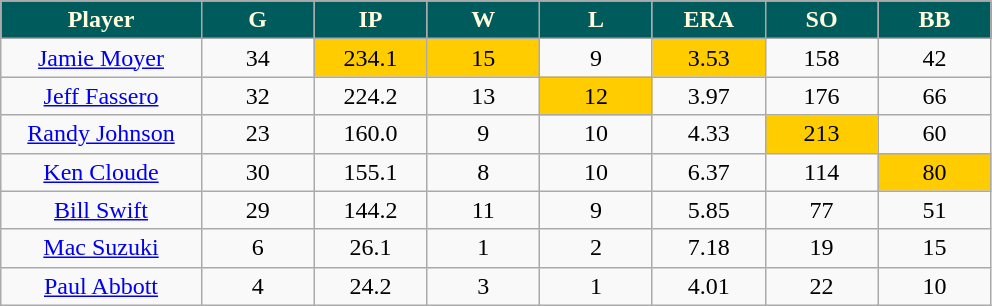<table class="wikitable sortable">
<tr>
<th style=" background:#005c5c; color:#FFFDDD;" width="16%">Player</th>
<th style=" background:#005c5c; color:#FFFDDD;" width="9%">G</th>
<th style=" background:#005c5c; color:#FFFDDD;" width="9%">IP</th>
<th style=" background:#005c5c; color:#FFFDDD;" width="9%">W</th>
<th style=" background:#005c5c; color:#FFFDDD;" width="9%">L</th>
<th style=" background:#005c5c; color:#FFFDDD;" width="9%">ERA</th>
<th style=" background:#005c5c; color:#FFFDDD;" width="9%">SO</th>
<th style=" background:#005c5c; color:#FFFDDD;" width="9%">BB</th>
</tr>
<tr align=center>
<td><a href='#'>Jamie Moyer</a></td>
<td>34</td>
<td bgcolor="#FFCC00">234.1</td>
<td bgcolor="#FFCC00">15</td>
<td>9</td>
<td bgcolor="#FFCC00">3.53</td>
<td>158</td>
<td>42</td>
</tr>
<tr align=center>
<td><a href='#'>Jeff Fassero</a></td>
<td>32</td>
<td>224.2</td>
<td>13</td>
<td bgcolor="#FFCC00">12</td>
<td>3.97</td>
<td>176</td>
<td>66</td>
</tr>
<tr align=center>
<td><a href='#'>Randy Johnson</a></td>
<td>23</td>
<td>160.0</td>
<td>9</td>
<td>10</td>
<td>4.33</td>
<td bgcolor="#FFCC00">213</td>
<td>60</td>
</tr>
<tr align=center>
<td><a href='#'>Ken Cloude</a></td>
<td>30</td>
<td>155.1</td>
<td>8</td>
<td>10</td>
<td>6.37</td>
<td>114</td>
<td bgcolor="#FFCC00">80</td>
</tr>
<tr align=center>
<td><a href='#'>Bill Swift</a></td>
<td>29</td>
<td>144.2</td>
<td>11</td>
<td>9</td>
<td>5.85</td>
<td>77</td>
<td>51</td>
</tr>
<tr align=center>
<td><a href='#'>Mac Suzuki</a></td>
<td>6</td>
<td>26.1</td>
<td>1</td>
<td>2</td>
<td>7.18</td>
<td>19</td>
<td>15</td>
</tr>
<tr align=center>
<td><a href='#'>Paul Abbott</a></td>
<td>4</td>
<td>24.2</td>
<td>3</td>
<td>1</td>
<td>4.01</td>
<td>22</td>
<td>10</td>
</tr>
</table>
